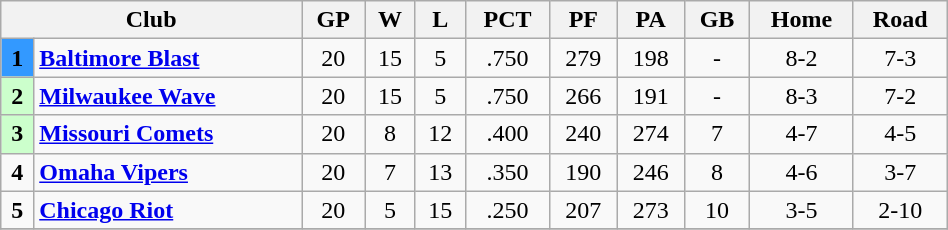<table class="wikitable" width=50%>
<tr>
<th colspan=2>Club</th>
<th>GP</th>
<th>W</th>
<th>L</th>
<th>PCT</th>
<th>PF</th>
<th>PA</th>
<th>GB</th>
<th>Home</th>
<th>Road</th>
</tr>
<tr>
<td bgcolor=#3399FF align=center><strong>1</strong></td>
<td><strong><a href='#'>Baltimore Blast</a></strong></td>
<td align=center>20</td>
<td align=center>15</td>
<td align=center>5</td>
<td align=center>.750</td>
<td align=center>279</td>
<td align=center>198</td>
<td align=center>-</td>
<td align=center>8-2</td>
<td align=center>7-3</td>
</tr>
<tr>
<td bgcolor=#ccffcc align=center><strong>2</strong></td>
<td><strong><a href='#'>Milwaukee Wave</a></strong></td>
<td align=center>20</td>
<td align=center>15</td>
<td align=center>5</td>
<td align=center>.750</td>
<td align=center>266</td>
<td align=center>191</td>
<td align=center>-</td>
<td align=center>8-3</td>
<td align=center>7-2</td>
</tr>
<tr>
<td bgcolor=#ccffcc align=center><strong>3</strong></td>
<td><strong><a href='#'>Missouri Comets</a></strong></td>
<td align=center>20</td>
<td align=center>8</td>
<td align=center>12</td>
<td align=center>.400</td>
<td align=center>240</td>
<td align=center>274</td>
<td align=center>7</td>
<td align=center>4-7</td>
<td align=center>4-5</td>
</tr>
<tr>
<td align=center><strong>4</strong></td>
<td><strong><a href='#'>Omaha Vipers</a></strong></td>
<td align=center>20</td>
<td align=center>7</td>
<td align=center>13</td>
<td align=center>.350</td>
<td align=center>190</td>
<td align=center>246</td>
<td align=center>8</td>
<td align=center>4-6</td>
<td align=center>3-7</td>
</tr>
<tr>
<td align=center><strong>5</strong></td>
<td><strong><a href='#'>Chicago Riot</a></strong></td>
<td align=center>20</td>
<td align=center>5</td>
<td align=center>15</td>
<td align=center>.250</td>
<td align=center>207</td>
<td align=center>273</td>
<td align=center>10</td>
<td align=center>3-5</td>
<td align=center>2-10</td>
</tr>
<tr>
</tr>
</table>
